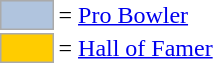<table>
<tr>
<td style="background-color:lightsteelblue; border:1px solid #aaaaaa; width:2em;"></td>
<td>= <a href='#'>Pro Bowler</a></td>
</tr>
<tr>
<td style="background-color:#FFCC00; border:1px solid #aaaaaa; width:2em;"></td>
<td>= <a href='#'>Hall of Famer</a></td>
</tr>
</table>
